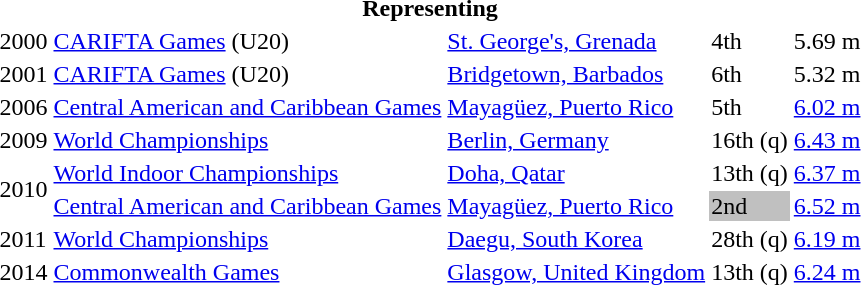<table>
<tr>
<th colspan="6">Representing </th>
</tr>
<tr>
<td>2000</td>
<td><a href='#'>CARIFTA Games</a> (U20)</td>
<td><a href='#'>St. George's, Grenada</a></td>
<td>4th</td>
<td>5.69 m</td>
</tr>
<tr>
<td>2001</td>
<td><a href='#'>CARIFTA Games</a> (U20)</td>
<td><a href='#'>Bridgetown, Barbados</a></td>
<td>6th</td>
<td>5.32 m</td>
</tr>
<tr>
<td>2006</td>
<td><a href='#'>Central American and Caribbean Games</a></td>
<td><a href='#'>Mayagüez, Puerto Rico</a></td>
<td>5th</td>
<td><a href='#'>6.02 m</a></td>
</tr>
<tr>
<td>2009</td>
<td><a href='#'>World Championships</a></td>
<td><a href='#'>Berlin, Germany</a></td>
<td>16th (q)</td>
<td><a href='#'>6.43 m</a></td>
</tr>
<tr>
<td rowspan=2>2010</td>
<td><a href='#'>World Indoor Championships</a></td>
<td><a href='#'>Doha, Qatar</a></td>
<td>13th (q)</td>
<td><a href='#'>6.37 m</a></td>
</tr>
<tr>
<td><a href='#'>Central American and Caribbean Games</a></td>
<td><a href='#'>Mayagüez, Puerto Rico</a></td>
<td bgcolor="silver">2nd</td>
<td><a href='#'>6.52 m</a></td>
</tr>
<tr>
<td>2011</td>
<td><a href='#'>World Championships</a></td>
<td><a href='#'>Daegu, South Korea</a></td>
<td>28th (q)</td>
<td><a href='#'>6.19 m</a></td>
</tr>
<tr>
<td>2014</td>
<td><a href='#'>Commonwealth Games</a></td>
<td><a href='#'>Glasgow, United Kingdom</a></td>
<td>13th (q)</td>
<td><a href='#'>6.24 m</a></td>
</tr>
</table>
